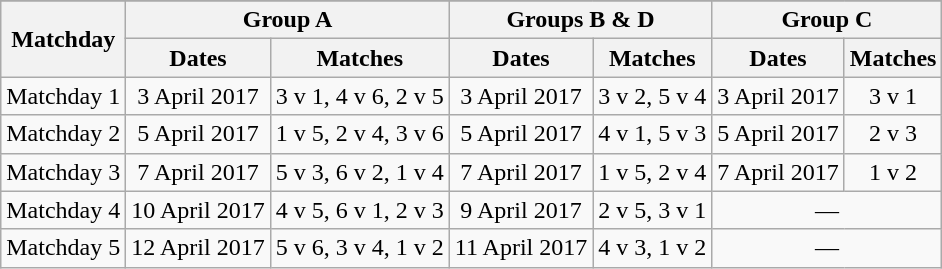<table class="wikitable" style="text-align:center">
<tr>
</tr>
<tr>
<th rowspan=2>Matchday</th>
<th colspan=2>Group A</th>
<th colspan=2>Groups B & D</th>
<th colspan=2>Group C</th>
</tr>
<tr>
<th>Dates</th>
<th>Matches</th>
<th>Dates</th>
<th>Matches</th>
<th>Dates</th>
<th>Matches</th>
</tr>
<tr>
<td>Matchday 1</td>
<td>3 April 2017</td>
<td>3 v 1, 4 v 6, 2 v 5</td>
<td>3 April 2017</td>
<td>3 v 2, 5 v 4</td>
<td>3 April 2017</td>
<td>3 v 1</td>
</tr>
<tr>
<td>Matchday 2</td>
<td>5 April 2017</td>
<td>1 v 5, 2 v 4, 3 v 6</td>
<td>5 April 2017</td>
<td>4 v 1, 5 v 3</td>
<td>5 April 2017</td>
<td>2 v 3</td>
</tr>
<tr>
<td>Matchday 3</td>
<td>7 April 2017</td>
<td>5 v 3, 6 v 2, 1 v 4</td>
<td>7 April 2017</td>
<td>1 v 5, 2 v 4</td>
<td>7 April 2017</td>
<td>1 v 2</td>
</tr>
<tr>
<td>Matchday 4</td>
<td>10 April 2017</td>
<td>4 v 5, 6 v 1, 2 v 3</td>
<td>9 April 2017</td>
<td>2 v 5, 3 v 1</td>
<td colspan=2>—</td>
</tr>
<tr>
<td>Matchday 5</td>
<td>12 April 2017</td>
<td>5 v 6, 3 v 4, 1 v 2</td>
<td>11 April 2017</td>
<td>4 v 3, 1 v 2</td>
<td colspan=2>—</td>
</tr>
</table>
